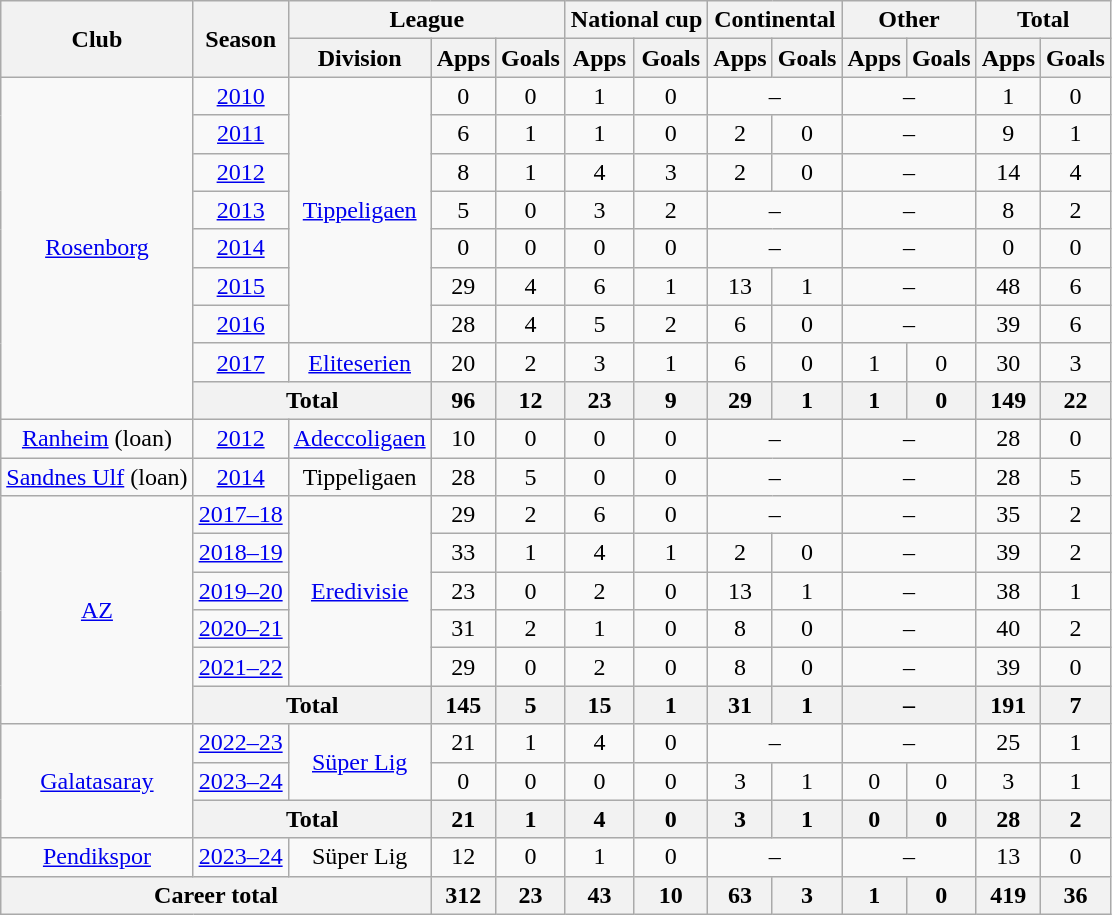<table class="wikitable" style="text-align: center">
<tr>
<th rowspan="2">Club</th>
<th rowspan="2">Season</th>
<th colspan="3">League</th>
<th colspan="2">National cup</th>
<th colspan="2">Continental</th>
<th colspan="2">Other</th>
<th colspan="2">Total</th>
</tr>
<tr>
<th>Division</th>
<th>Apps</th>
<th>Goals</th>
<th>Apps</th>
<th>Goals</th>
<th>Apps</th>
<th>Goals</th>
<th>Apps</th>
<th>Goals</th>
<th>Apps</th>
<th>Goals</th>
</tr>
<tr>
<td rowspan="9"><a href='#'>Rosenborg</a></td>
<td><a href='#'>2010</a></td>
<td rowspan="7"><a href='#'>Tippeligaen</a></td>
<td>0</td>
<td>0</td>
<td>1</td>
<td>0</td>
<td colspan="2">–</td>
<td colspan="2">–</td>
<td>1</td>
<td>0</td>
</tr>
<tr>
<td><a href='#'>2011</a></td>
<td>6</td>
<td>1</td>
<td>1</td>
<td>0</td>
<td>2</td>
<td>0</td>
<td colspan="2">–</td>
<td>9</td>
<td>1</td>
</tr>
<tr>
<td><a href='#'>2012</a></td>
<td>8</td>
<td>1</td>
<td>4</td>
<td>3</td>
<td>2</td>
<td>0</td>
<td colspan="2">–</td>
<td>14</td>
<td>4</td>
</tr>
<tr>
<td><a href='#'>2013</a></td>
<td>5</td>
<td>0</td>
<td>3</td>
<td>2</td>
<td colspan="2">–</td>
<td colspan="2">–</td>
<td>8</td>
<td>2</td>
</tr>
<tr>
<td><a href='#'>2014</a></td>
<td>0</td>
<td>0</td>
<td>0</td>
<td>0</td>
<td colspan="2">–</td>
<td colspan="2">–</td>
<td>0</td>
<td>0</td>
</tr>
<tr>
<td><a href='#'>2015</a></td>
<td>29</td>
<td>4</td>
<td>6</td>
<td>1</td>
<td>13</td>
<td>1</td>
<td colspan="2">–</td>
<td>48</td>
<td>6</td>
</tr>
<tr>
<td><a href='#'>2016</a></td>
<td>28</td>
<td>4</td>
<td>5</td>
<td>2</td>
<td>6</td>
<td>0</td>
<td colspan="2">–</td>
<td>39</td>
<td>6</td>
</tr>
<tr>
<td><a href='#'>2017</a></td>
<td><a href='#'>Eliteserien</a></td>
<td>20</td>
<td>2</td>
<td>3</td>
<td>1</td>
<td>6</td>
<td>0</td>
<td>1</td>
<td>0</td>
<td>30</td>
<td>3</td>
</tr>
<tr>
<th colspan="2">Total</th>
<th>96</th>
<th>12</th>
<th>23</th>
<th>9</th>
<th>29</th>
<th>1</th>
<th>1</th>
<th>0</th>
<th>149</th>
<th>22</th>
</tr>
<tr>
<td><a href='#'>Ranheim</a> (loan)</td>
<td><a href='#'>2012</a></td>
<td><a href='#'>Adeccoligaen</a></td>
<td>10</td>
<td>0</td>
<td>0</td>
<td>0</td>
<td colspan="2">–</td>
<td colspan="2">–</td>
<td>28</td>
<td>0</td>
</tr>
<tr>
<td><a href='#'>Sandnes Ulf</a> (loan)</td>
<td><a href='#'>2014</a></td>
<td>Tippeligaen</td>
<td>28</td>
<td>5</td>
<td>0</td>
<td>0</td>
<td colspan="2">–</td>
<td colspan="2">–</td>
<td>28</td>
<td>5</td>
</tr>
<tr>
<td rowspan="6"><a href='#'>AZ</a></td>
<td><a href='#'>2017–18</a></td>
<td rowspan="5"><a href='#'>Eredivisie</a></td>
<td>29</td>
<td>2</td>
<td>6</td>
<td>0</td>
<td colspan="2">–</td>
<td colspan="2">–</td>
<td>35</td>
<td>2</td>
</tr>
<tr>
<td><a href='#'>2018–19</a></td>
<td>33</td>
<td>1</td>
<td>4</td>
<td>1</td>
<td>2</td>
<td>0</td>
<td colspan="2">–</td>
<td>39</td>
<td>2</td>
</tr>
<tr>
<td><a href='#'>2019–20</a></td>
<td>23</td>
<td>0</td>
<td>2</td>
<td>0</td>
<td>13</td>
<td>1</td>
<td colspan="2">–</td>
<td>38</td>
<td>1</td>
</tr>
<tr>
<td><a href='#'>2020–21</a></td>
<td>31</td>
<td>2</td>
<td>1</td>
<td>0</td>
<td>8</td>
<td>0</td>
<td colspan="2">–</td>
<td>40</td>
<td>2</td>
</tr>
<tr>
<td><a href='#'>2021–22</a></td>
<td>29</td>
<td>0</td>
<td>2</td>
<td>0</td>
<td>8</td>
<td>0</td>
<td colspan="2">–</td>
<td>39</td>
<td>0</td>
</tr>
<tr>
<th colspan="2">Total</th>
<th>145</th>
<th>5</th>
<th>15</th>
<th>1</th>
<th>31</th>
<th>1</th>
<th colspan="2">–</th>
<th>191</th>
<th>7</th>
</tr>
<tr>
<td rowspan="3"><a href='#'>Galatasaray</a></td>
<td><a href='#'>2022–23</a></td>
<td rowspan="2"><a href='#'>Süper Lig</a></td>
<td>21</td>
<td>1</td>
<td>4</td>
<td>0</td>
<td colspan="2">–</td>
<td colspan="2">–</td>
<td>25</td>
<td>1</td>
</tr>
<tr>
<td><a href='#'>2023–24</a></td>
<td>0</td>
<td>0</td>
<td>0</td>
<td>0</td>
<td>3</td>
<td>1</td>
<td>0</td>
<td>0</td>
<td>3</td>
<td>1</td>
</tr>
<tr>
<th colspan="2">Total</th>
<th>21</th>
<th>1</th>
<th>4</th>
<th>0</th>
<th>3</th>
<th>1</th>
<th>0</th>
<th>0</th>
<th>28</th>
<th>2</th>
</tr>
<tr>
<td><a href='#'>Pendikspor</a></td>
<td><a href='#'>2023–24</a></td>
<td>Süper Lig</td>
<td>12</td>
<td>0</td>
<td>1</td>
<td>0</td>
<td colspan="2">–</td>
<td colspan="2">–</td>
<td>13</td>
<td>0</td>
</tr>
<tr>
<th colspan="3">Career total</th>
<th>312</th>
<th>23</th>
<th>43</th>
<th>10</th>
<th>63</th>
<th>3</th>
<th>1</th>
<th>0</th>
<th>419</th>
<th>36</th>
</tr>
</table>
